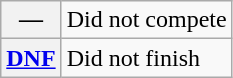<table class="wikitable">
<tr>
<th scope="row">—</th>
<td>Did not compete</td>
</tr>
<tr>
<th scope="row"><a href='#'>DNF</a></th>
<td>Did not finish</td>
</tr>
</table>
